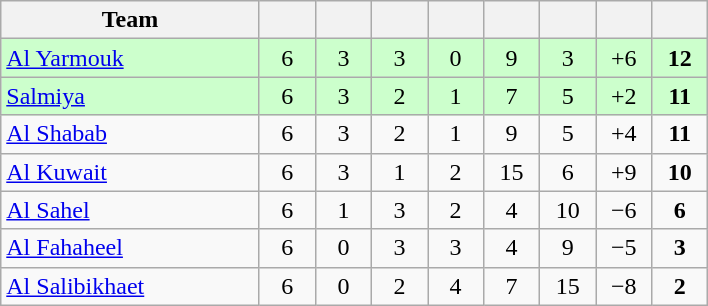<table class="wikitable" style="text-align: center;">
<tr>
<th width=165>Team</th>
<th width=30></th>
<th width=30></th>
<th width=30></th>
<th width=30></th>
<th width=30></th>
<th width=30></th>
<th width=30></th>
<th width=30></th>
</tr>
<tr style="background:#ccffcc;">
<td align=left><a href='#'>Al Yarmouk</a></td>
<td>6</td>
<td>3</td>
<td>3</td>
<td>0</td>
<td>9</td>
<td>3</td>
<td>+6</td>
<td><strong>12</strong></td>
</tr>
<tr style="background:#ccffcc;">
<td align=left><a href='#'>Salmiya</a></td>
<td>6</td>
<td>3</td>
<td>2</td>
<td>1</td>
<td>7</td>
<td>5</td>
<td>+2</td>
<td><strong>11</strong></td>
</tr>
<tr>
<td align=left><a href='#'>Al Shabab</a></td>
<td>6</td>
<td>3</td>
<td>2</td>
<td>1</td>
<td>9</td>
<td>5</td>
<td>+4</td>
<td><strong>11</strong></td>
</tr>
<tr>
<td align=left><a href='#'>Al Kuwait</a></td>
<td>6</td>
<td>3</td>
<td>1</td>
<td>2</td>
<td>15</td>
<td>6</td>
<td>+9</td>
<td><strong>10</strong></td>
</tr>
<tr>
<td align=left><a href='#'>Al Sahel</a></td>
<td>6</td>
<td>1</td>
<td>3</td>
<td>2</td>
<td>4</td>
<td>10</td>
<td>−6</td>
<td><strong>6</strong></td>
</tr>
<tr>
<td align=left><a href='#'>Al Fahaheel</a></td>
<td>6</td>
<td>0</td>
<td>3</td>
<td>3</td>
<td>4</td>
<td>9</td>
<td>−5</td>
<td><strong>3</strong></td>
</tr>
<tr>
<td align=left><a href='#'>Al Salibikhaet</a></td>
<td>6</td>
<td>0</td>
<td>2</td>
<td>4</td>
<td>7</td>
<td>15</td>
<td>−8</td>
<td><strong>2</strong></td>
</tr>
</table>
